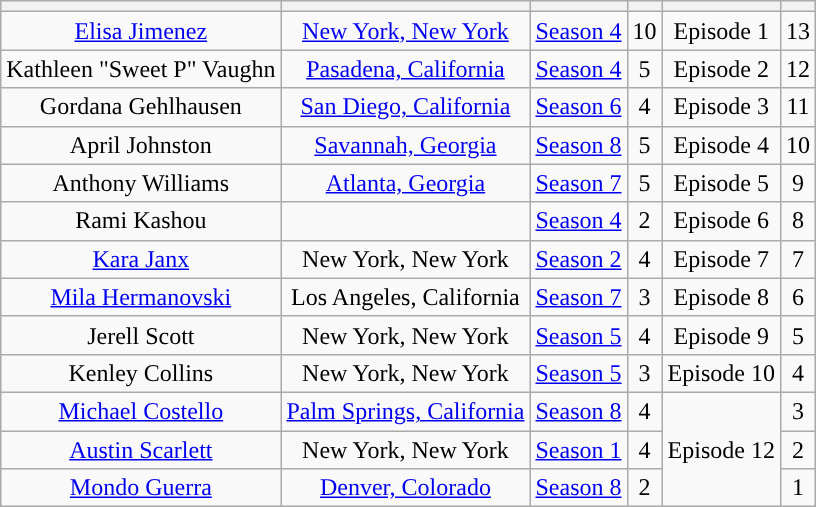<table class="wikitable sortable" style="text-align:center;">
<tr>
<th></th>
<th></th>
<th></th>
<th></th>
<th></th>
<th></th>
</tr>
<tr>
<td><a href='#'>Elisa Jimenez</a></td>
<td><a href='#'>New York, New York</a></td>
<td><a href='#'>Season 4</a></td>
<td>10</td>
<td>Episode 1</td>
<td>13</td>
</tr>
<tr>
<td>Kathleen "Sweet P" Vaughn</td>
<td><a href='#'>Pasadena, California</a></td>
<td><a href='#'>Season 4</a></td>
<td>5</td>
<td>Episode 2</td>
<td>12</td>
</tr>
<tr>
<td>Gordana Gehlhausen</td>
<td><a href='#'>San Diego, California</a></td>
<td><a href='#'>Season 6</a></td>
<td>4</td>
<td>Episode 3</td>
<td>11</td>
</tr>
<tr>
<td>April Johnston</td>
<td><a href='#'>Savannah, Georgia</a></td>
<td><a href='#'>Season 8</a></td>
<td>5</td>
<td>Episode 4</td>
<td>10</td>
</tr>
<tr>
<td>Anthony Williams</td>
<td><a href='#'>Atlanta, Georgia</a></td>
<td><a href='#'>Season 7</a></td>
<td>5</td>
<td>Episode 5</td>
<td>9</td>
</tr>
<tr>
<td>Rami Kashou</td>
<td></td>
<td><a href='#'>Season 4</a></td>
<td>2</td>
<td>Episode 6</td>
<td>8</td>
</tr>
<tr>
<td><a href='#'>Kara Janx</a></td>
<td>New York, New York</td>
<td><a href='#'>Season 2</a></td>
<td>4</td>
<td>Episode 7</td>
<td>7</td>
</tr>
<tr>
<td><a href='#'>Mila Hermanovski</a></td>
<td>Los Angeles, California</td>
<td><a href='#'>Season 7</a></td>
<td>3</td>
<td>Episode 8</td>
<td>6</td>
</tr>
<tr>
<td>Jerell Scott</td>
<td>New York, New York</td>
<td><a href='#'>Season 5</a></td>
<td>4</td>
<td>Episode 9</td>
<td>5</td>
</tr>
<tr>
<td>Kenley Collins</td>
<td>New York, New York</td>
<td><a href='#'>Season 5</a></td>
<td>3</td>
<td>Episode 10</td>
<td>4</td>
</tr>
<tr>
<td><a href='#'>Michael Costello</a></td>
<td><a href='#'>Palm Springs, California</a></td>
<td><a href='#'>Season 8</a></td>
<td>4</td>
<td rowspan="3">Episode 12</td>
<td>3</td>
</tr>
<tr>
<td><a href='#'>Austin Scarlett</a></td>
<td>New York, New York</td>
<td><a href='#'>Season 1</a></td>
<td>4</td>
<td>2</td>
</tr>
<tr>
<td><a href='#'>Mondo Guerra</a></td>
<td><a href='#'>Denver, Colorado</a></td>
<td><a href='#'>Season 8</a></td>
<td>2</td>
<td>1</td>
</tr>
</table>
